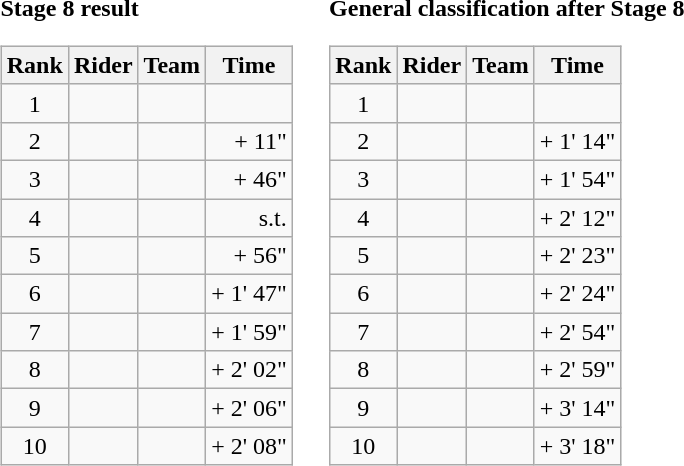<table>
<tr>
<td><strong>Stage 8 result</strong><br><table class="wikitable">
<tr>
<th scope="col">Rank</th>
<th scope="col">Rider</th>
<th scope="col">Team</th>
<th scope="col">Time</th>
</tr>
<tr>
<td style="text-align:center;">1</td>
<td></td>
<td></td>
<td style="text-align:right;"></td>
</tr>
<tr>
<td style="text-align:center;">2</td>
<td></td>
<td></td>
<td style="text-align:right;">+ 11"</td>
</tr>
<tr>
<td style="text-align:center;">3</td>
<td></td>
<td></td>
<td style="text-align:right;">+ 46"</td>
</tr>
<tr>
<td style="text-align:center;">4</td>
<td></td>
<td></td>
<td style="text-align:right;">s.t.</td>
</tr>
<tr>
<td style="text-align:center;">5</td>
<td></td>
<td></td>
<td style="text-align:right;">+ 56"</td>
</tr>
<tr>
<td style="text-align:center;">6</td>
<td></td>
<td></td>
<td style="text-align:right;">+ 1' 47"</td>
</tr>
<tr>
<td style="text-align:center;">7</td>
<td></td>
<td></td>
<td style="text-align:right;">+ 1' 59"</td>
</tr>
<tr>
<td style="text-align:center;">8</td>
<td></td>
<td></td>
<td style="text-align:right;">+ 2' 02"</td>
</tr>
<tr>
<td style="text-align:center;">9</td>
<td></td>
<td></td>
<td style="text-align:right;">+ 2' 06"</td>
</tr>
<tr>
<td style="text-align:center;">10</td>
<td></td>
<td></td>
<td style="text-align:right;">+ 2' 08"</td>
</tr>
</table>
</td>
<td></td>
<td><strong>General classification after Stage 8</strong><br><table class="wikitable">
<tr>
<th scope="col">Rank</th>
<th scope="col">Rider</th>
<th scope="col">Team</th>
<th scope="col">Time</th>
</tr>
<tr>
<td style="text-align:center;">1</td>
<td></td>
<td></td>
<td style="text-align:right;"></td>
</tr>
<tr>
<td style="text-align:center;">2</td>
<td></td>
<td></td>
<td style="text-align:right;">+ 1' 14"</td>
</tr>
<tr>
<td style="text-align:center;">3</td>
<td></td>
<td></td>
<td style="text-align:right;">+ 1' 54"</td>
</tr>
<tr>
<td style="text-align:center;">4</td>
<td></td>
<td></td>
<td style="text-align:right;">+ 2' 12"</td>
</tr>
<tr>
<td style="text-align:center;">5</td>
<td></td>
<td></td>
<td style="text-align:right;">+ 2' 23"</td>
</tr>
<tr>
<td style="text-align:center;">6</td>
<td></td>
<td></td>
<td style="text-align:right;">+ 2' 24"</td>
</tr>
<tr>
<td style="text-align:center;">7</td>
<td></td>
<td></td>
<td style="text-align:right;">+ 2' 54"</td>
</tr>
<tr>
<td style="text-align:center;">8</td>
<td></td>
<td></td>
<td style="text-align:right;">+ 2' 59"</td>
</tr>
<tr>
<td style="text-align:center;">9</td>
<td></td>
<td></td>
<td style="text-align:right;">+ 3' 14"</td>
</tr>
<tr>
<td style="text-align:center;">10</td>
<td></td>
<td></td>
<td style="text-align:right;">+ 3' 18"</td>
</tr>
</table>
</td>
</tr>
</table>
